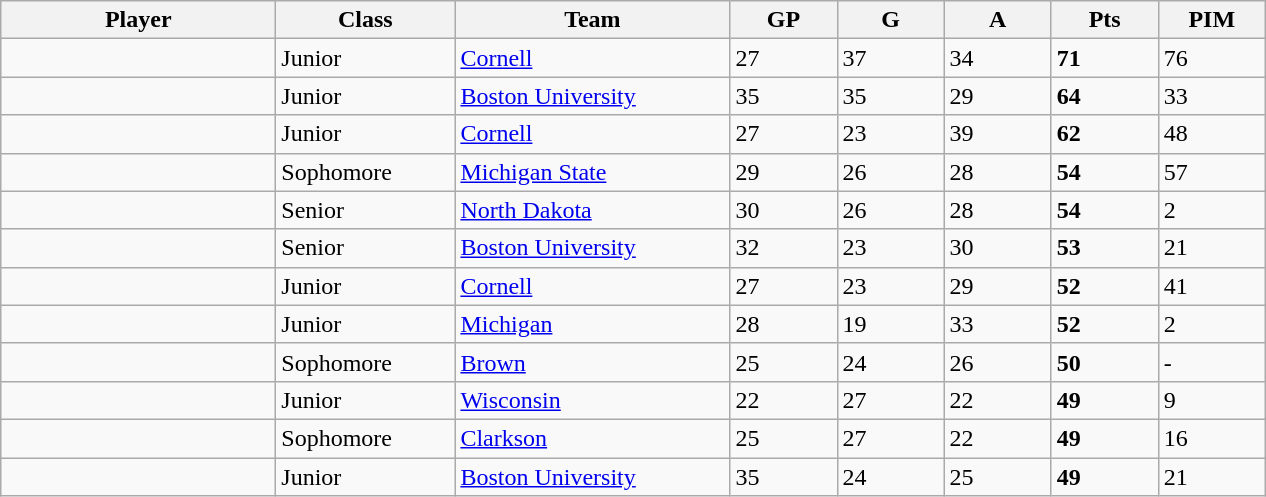<table class="wikitable sortable">
<tr>
<th style="width: 11em;">Player</th>
<th style="width: 7em;">Class</th>
<th style="width: 11em;">Team</th>
<th style="width: 4em;">GP</th>
<th style="width: 4em;">G</th>
<th style="width: 4em;">A</th>
<th style="width: 4em;">Pts</th>
<th style="width: 4em;">PIM</th>
</tr>
<tr>
<td></td>
<td>Junior</td>
<td><a href='#'>Cornell</a></td>
<td>27</td>
<td>37</td>
<td>34</td>
<td><strong>71</strong></td>
<td>76</td>
</tr>
<tr>
<td></td>
<td>Junior</td>
<td><a href='#'>Boston University</a></td>
<td>35</td>
<td>35</td>
<td>29</td>
<td><strong>64</strong></td>
<td>33</td>
</tr>
<tr>
<td></td>
<td>Junior</td>
<td><a href='#'>Cornell</a></td>
<td>27</td>
<td>23</td>
<td>39</td>
<td><strong>62</strong></td>
<td>48</td>
</tr>
<tr>
<td></td>
<td>Sophomore</td>
<td><a href='#'>Michigan State</a></td>
<td>29</td>
<td>26</td>
<td>28</td>
<td><strong>54</strong></td>
<td>57</td>
</tr>
<tr>
<td></td>
<td>Senior</td>
<td><a href='#'>North Dakota</a></td>
<td>30</td>
<td>26</td>
<td>28</td>
<td><strong>54</strong></td>
<td>2</td>
</tr>
<tr>
<td></td>
<td>Senior</td>
<td><a href='#'>Boston University</a></td>
<td>32</td>
<td>23</td>
<td>30</td>
<td><strong>53</strong></td>
<td>21</td>
</tr>
<tr>
<td></td>
<td>Junior</td>
<td><a href='#'>Cornell</a></td>
<td>27</td>
<td>23</td>
<td>29</td>
<td><strong>52</strong></td>
<td>41</td>
</tr>
<tr>
<td></td>
<td>Junior</td>
<td><a href='#'>Michigan</a></td>
<td>28</td>
<td>19</td>
<td>33</td>
<td><strong>52</strong></td>
<td>2</td>
</tr>
<tr>
<td></td>
<td>Sophomore</td>
<td><a href='#'>Brown</a></td>
<td>25</td>
<td>24</td>
<td>26</td>
<td><strong>50</strong></td>
<td>-</td>
</tr>
<tr>
<td></td>
<td>Junior</td>
<td><a href='#'>Wisconsin</a></td>
<td>22</td>
<td>27</td>
<td>22</td>
<td><strong>49</strong></td>
<td>9</td>
</tr>
<tr>
<td></td>
<td>Sophomore</td>
<td><a href='#'>Clarkson</a></td>
<td>25</td>
<td>27</td>
<td>22</td>
<td><strong>49</strong></td>
<td>16</td>
</tr>
<tr>
<td></td>
<td>Junior</td>
<td><a href='#'>Boston University</a></td>
<td>35</td>
<td>24</td>
<td>25</td>
<td><strong>49</strong></td>
<td>21</td>
</tr>
</table>
